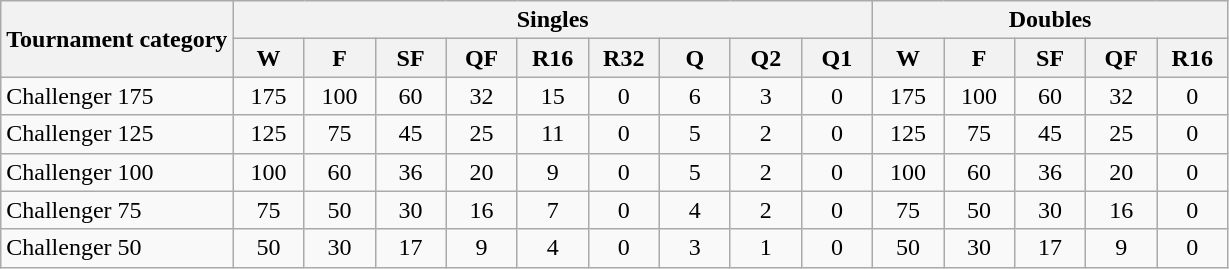<table class="wikitable" style=text-align:center>
<tr>
<th rowspan=2 style="text-align:center;">Tournament category</th>
<th colspan=9 style="text-align:center;">Singles</th>
<th colspan=5 style="text-align:center;">Doubles</th>
</tr>
<tr>
<th width=40>W</th>
<th width=40>F</th>
<th width=40>SF</th>
<th width=40>QF</th>
<th width=40>R16</th>
<th width=40>R32</th>
<th width=40>Q</th>
<th width=40>Q2</th>
<th width=40>Q1</th>
<th width=40>W</th>
<th width=40>F</th>
<th width=40>SF</th>
<th width=40>QF</th>
<th width=40>R16</th>
</tr>
<tr>
<td style="text-align:left;">Challenger 175</td>
<td>175</td>
<td>100</td>
<td>60</td>
<td>32</td>
<td>15</td>
<td>0</td>
<td>6</td>
<td>3</td>
<td>0</td>
<td>175</td>
<td>100</td>
<td>60</td>
<td>32</td>
<td>0</td>
</tr>
<tr>
<td style="text-align:left;">Challenger 125</td>
<td>125</td>
<td>75</td>
<td>45</td>
<td>25</td>
<td>11</td>
<td>0</td>
<td>5</td>
<td>2</td>
<td>0</td>
<td>125</td>
<td>75</td>
<td>45</td>
<td>25</td>
<td>0</td>
</tr>
<tr>
<td style="text-align:left;">Challenger 100</td>
<td>100</td>
<td>60</td>
<td>36</td>
<td>20</td>
<td>9</td>
<td>0</td>
<td>5</td>
<td>2</td>
<td>0</td>
<td>100</td>
<td>60</td>
<td>36</td>
<td>20</td>
<td>0</td>
</tr>
<tr>
<td style="text-align:left;">Challenger 75</td>
<td>75</td>
<td>50</td>
<td>30</td>
<td>16</td>
<td>7</td>
<td>0</td>
<td>4</td>
<td>2</td>
<td>0</td>
<td>75</td>
<td>50</td>
<td>30</td>
<td>16</td>
<td>0</td>
</tr>
<tr>
<td style="text-align:left;">Challenger 50</td>
<td>50</td>
<td>30</td>
<td>17</td>
<td>9</td>
<td>4</td>
<td>0</td>
<td>3</td>
<td>1</td>
<td>0</td>
<td>50</td>
<td>30</td>
<td>17</td>
<td>9</td>
<td>0</td>
</tr>
</table>
